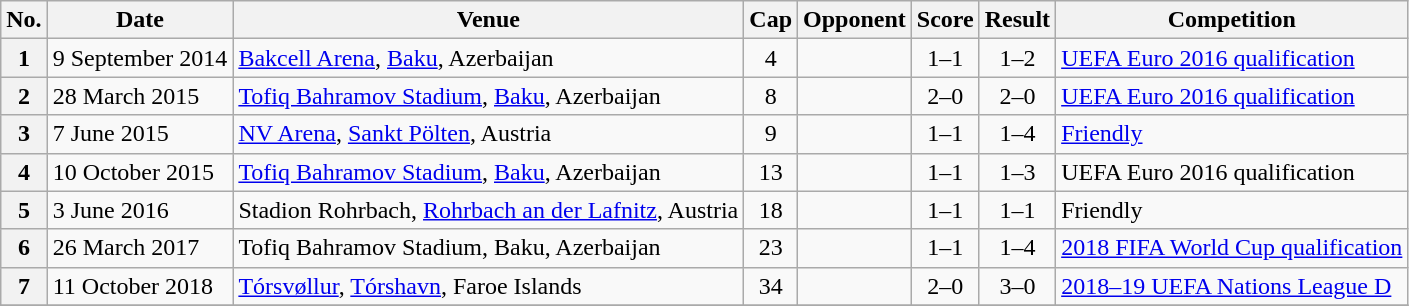<table class="wikitable sortable">
<tr>
<th scope="col">No.</th>
<th scope="col" data-sort-type="date">Date</th>
<th scope="col">Venue</th>
<th scope="col">Cap</th>
<th scope="col">Opponent</th>
<th scope="col">Score</th>
<th scope="col">Result</th>
<th scope="col">Competition</th>
</tr>
<tr>
<th align="center">1</th>
<td>9 September 2014</td>
<td><a href='#'>Bakcell Arena</a>, <a href='#'>Baku</a>, Azerbaijan</td>
<td align="center">4</td>
<td></td>
<td align="center">1–1</td>
<td align="center">1–2</td>
<td><a href='#'>UEFA Euro 2016 qualification</a></td>
</tr>
<tr>
<th align="center">2</th>
<td>28 March 2015</td>
<td><a href='#'>Tofiq Bahramov Stadium</a>, <a href='#'>Baku</a>, Azerbaijan</td>
<td align="center">8</td>
<td></td>
<td align="center">2–0</td>
<td align="center">2–0</td>
<td><a href='#'>UEFA Euro 2016 qualification</a></td>
</tr>
<tr>
<th align="center">3</th>
<td>7 June 2015</td>
<td><a href='#'>NV Arena</a>, <a href='#'>Sankt Pölten</a>, Austria</td>
<td align="center">9</td>
<td></td>
<td align="center">1–1</td>
<td align="center">1–4</td>
<td><a href='#'>Friendly</a></td>
</tr>
<tr>
<th align="center">4</th>
<td>10 October 2015</td>
<td><a href='#'>Tofiq Bahramov Stadium</a>, <a href='#'>Baku</a>, Azerbaijan</td>
<td align="center">13</td>
<td></td>
<td align="center">1–1</td>
<td align="center">1–3</td>
<td>UEFA Euro 2016 qualification</td>
</tr>
<tr>
<th align="center">5</th>
<td>3 June 2016</td>
<td>Stadion Rohrbach, <a href='#'>Rohrbach an der Lafnitz</a>, Austria</td>
<td align="center">18</td>
<td></td>
<td align="center">1–1</td>
<td align="center">1–1</td>
<td>Friendly</td>
</tr>
<tr>
<th align="center">6</th>
<td>26 March 2017</td>
<td>Tofiq Bahramov Stadium, Baku, Azerbaijan</td>
<td align="center">23</td>
<td></td>
<td align="center">1–1</td>
<td align="center">1–4</td>
<td><a href='#'>2018 FIFA World Cup qualification</a></td>
</tr>
<tr>
<th align="center">7</th>
<td>11 October 2018</td>
<td><a href='#'>Tórsvøllur</a>, <a href='#'>Tórshavn</a>, Faroe Islands</td>
<td align="center">34</td>
<td></td>
<td align="center">2–0</td>
<td align="center">3–0</td>
<td><a href='#'>2018–19 UEFA Nations League D</a></td>
</tr>
<tr>
</tr>
</table>
